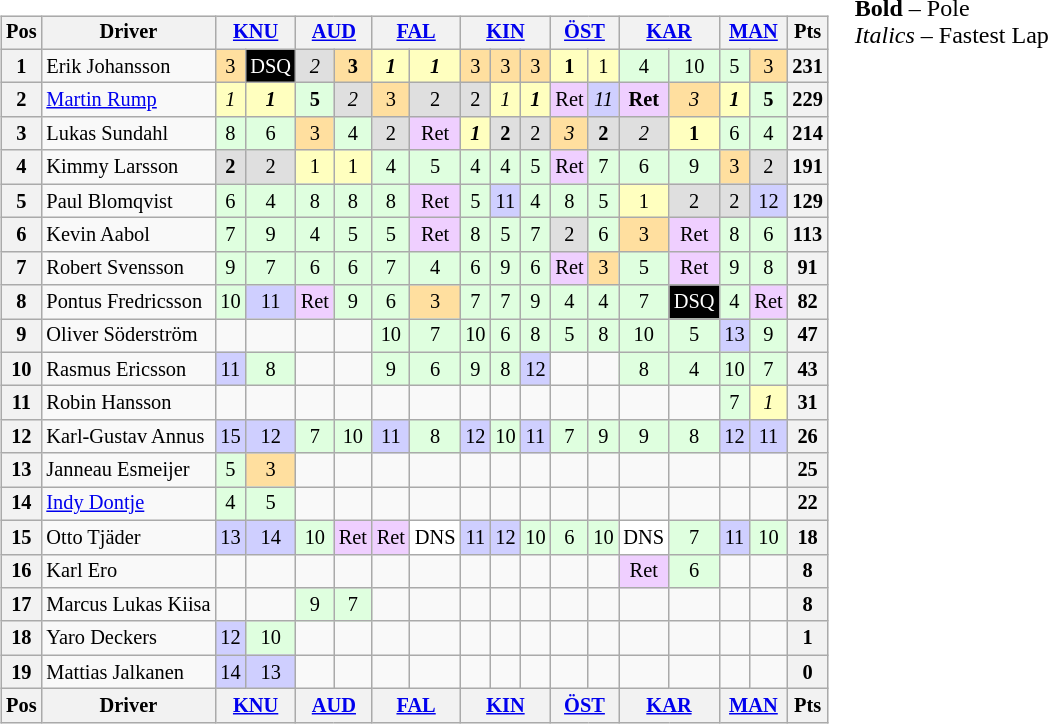<table>
<tr>
<td><br><table class="wikitable" style="font-size: 85%; text-align:center">
<tr valign="top">
<th valign="middle">Pos</th>
<th valign="middle">Driver</th>
<th colspan=2><a href='#'>KNU</a></th>
<th colspan=2><a href='#'>AUD</a></th>
<th colspan=2><a href='#'>FAL</a></th>
<th colspan=3><a href='#'>KIN</a></th>
<th colspan=2><a href='#'>ÖST</a></th>
<th colspan=2><a href='#'>KAR</a></th>
<th colspan=2><a href='#'>MAN</a></th>
<th valign="middle">Pts</th>
</tr>
<tr>
<th>1</th>
<td align=left> Erik Johansson</td>
<td style="background:#ffdf9f;">3</td>
<td style="background:#000000; color:white;">DSQ</td>
<td style="background:#dfdfdf;"><em>2</em></td>
<td style="background:#ffdf9f;"><strong>3</strong></td>
<td style="background:#ffffbf;"><strong><em>1</em></strong></td>
<td style="background:#ffffbf;"><strong><em>1</em></strong></td>
<td style="background:#ffdf9f;">3</td>
<td style="background:#ffdf9f;">3</td>
<td style="background:#ffdf9f;">3</td>
<td style="background:#ffffbf;"><strong>1</strong></td>
<td style="background:#ffffbf;">1</td>
<td style="background:#dfffdf;">4</td>
<td style="background:#dfffdf;">10</td>
<td style="background:#dfffdf;">5</td>
<td style="background:#ffdf9f;">3</td>
<th>231</th>
</tr>
<tr>
<th>2</th>
<td align=left> <a href='#'>Martin Rump</a></td>
<td style="background:#ffffbf;"><em>1</em></td>
<td style="background:#ffffbf;"><strong><em>1</em></strong></td>
<td style="background:#dfffdf;"><strong>5</strong></td>
<td style="background:#dfdfdf;"><em>2</em></td>
<td style="background:#ffdf9f;">3</td>
<td style="background:#dfdfdf;">2</td>
<td style="background:#dfdfdf;">2</td>
<td style="background:#ffffbf;"><em>1</em></td>
<td style="background:#ffffbf;"><strong><em>1</em></strong></td>
<td style="background:#efcfff;">Ret</td>
<td style="background:#cfcfff;"><em>11</em></td>
<td style="background:#efcfff;"><strong>Ret</strong></td>
<td style="background:#ffdf9f;"><em>3</em></td>
<td style="background:#ffffbf;"><strong><em>1</em></strong></td>
<td style="background:#dfffdf;"><strong>5</strong></td>
<th>229</th>
</tr>
<tr>
<th>3</th>
<td align=left> Lukas Sundahl</td>
<td style="background:#dfffdf;">8</td>
<td style="background:#dfffdf;">6</td>
<td style="background:#ffdf9f;">3</td>
<td style="background:#dfffdf;">4</td>
<td style="background:#dfdfdf;">2</td>
<td style="background:#efcfff;">Ret</td>
<td style="background:#ffffbf;"><strong><em>1</em></strong></td>
<td style="background:#dfdfdf;"><strong>2</strong></td>
<td style="background:#dfdfdf;">2</td>
<td style="background:#ffdf9f;"><em>3</em></td>
<td style="background:#dfdfdf;"><strong>2</strong></td>
<td style="background:#dfdfdf;"><em>2</em></td>
<td style="background:#ffffbf;"><strong>1</strong></td>
<td style="background:#dfffdf;">6</td>
<td style="background:#dfffdf;">4</td>
<th>214</th>
</tr>
<tr>
<th>4</th>
<td align=left> Kimmy Larsson</td>
<td style="background:#dfdfdf;"><strong>2</strong></td>
<td style="background:#dfdfdf;">2</td>
<td style="background:#ffffbf;">1</td>
<td style="background:#ffffbf;">1</td>
<td style="background:#dfffdf;">4</td>
<td style="background:#dfffdf;">5</td>
<td style="background:#dfffdf;">4</td>
<td style="background:#dfffdf;">4</td>
<td style="background:#dfffdf;">5</td>
<td style="background:#efcfff;">Ret</td>
<td style="background:#dfffdf;">7</td>
<td style="background:#dfffdf;">6</td>
<td style="background:#dfffdf;">9</td>
<td style="background:#ffdf9f;">3</td>
<td style="background:#dfdfdf;">2</td>
<th>191</th>
</tr>
<tr>
<th>5</th>
<td align=left>  Paul Blomqvist</td>
<td style="background:#dfffdf;">6</td>
<td style="background:#dfffdf;">4</td>
<td style="background:#dfffdf;">8</td>
<td style="background:#dfffdf;">8</td>
<td style="background:#dfffdf;">8</td>
<td style="background:#efcfff;">Ret</td>
<td style="background:#dfffdf;">5</td>
<td style="background:#cfcfff;">11</td>
<td style="background:#dfffdf;">4</td>
<td style="background:#dfffdf;">8</td>
<td style="background:#dfffdf;">5</td>
<td style="background:#ffffbf;">1</td>
<td style="background:#dfdfdf;">2</td>
<td style="background:#dfdfdf;">2</td>
<td style="background:#cfcfff;">12</td>
<th>129</th>
</tr>
<tr>
<th>6</th>
<td align=left> Kevin Aabol</td>
<td style="background:#dfffdf;">7</td>
<td style="background:#dfffdf;">9</td>
<td style="background:#dfffdf;">4</td>
<td style="background:#dfffdf;">5</td>
<td style="background:#dfffdf;">5</td>
<td style="background:#efcfff;">Ret</td>
<td style="background:#dfffdf;">8</td>
<td style="background:#dfffdf;">5</td>
<td style="background:#dfffdf;">7</td>
<td style="background:#dfdfdf;">2</td>
<td style="background:#dfffdf;">6</td>
<td style="background:#ffdf9f;">3</td>
<td style="background:#efcfff;">Ret</td>
<td style="background:#dfffdf;">8</td>
<td style="background:#dfffdf;">6</td>
<th>113</th>
</tr>
<tr>
<th>7</th>
<td align=left> Robert Svensson</td>
<td style="background:#dfffdf;">9</td>
<td style="background:#dfffdf;">7</td>
<td style="background:#dfffdf;">6</td>
<td style="background:#dfffdf;">6</td>
<td style="background:#dfffdf;">7</td>
<td style="background:#dfffdf;">4</td>
<td style="background:#dfffdf;">6</td>
<td style="background:#dfffdf;">9</td>
<td style="background:#dfffdf;">6</td>
<td style="background:#efcfff;">Ret</td>
<td style="background:#ffdf9f;">3</td>
<td style="background:#dfffdf;">5</td>
<td style="background:#efcfff;">Ret</td>
<td style="background:#dfffdf;">9</td>
<td style="background:#dfffdf;">8</td>
<th>91</th>
</tr>
<tr>
<th>8</th>
<td align=left> Pontus Fredricsson</td>
<td style="background:#dfffdf;">10</td>
<td style="background:#cfcfff;">11</td>
<td style="background:#efcfff;">Ret</td>
<td style="background:#dfffdf;">9</td>
<td style="background:#dfffdf;">6</td>
<td style="background:#ffdf9f;">3</td>
<td style="background:#dfffdf;">7</td>
<td style="background:#dfffdf;">7</td>
<td style="background:#dfffdf;">9</td>
<td style="background:#dfffdf;">4</td>
<td style="background:#dfffdf;">4</td>
<td style="background:#dfffdf;">7</td>
<td style="background:#000000; color:white;">DSQ</td>
<td style="background:#dfffdf;">4</td>
<td style="background:#efcfff;">Ret</td>
<th>82</th>
</tr>
<tr>
<th>9</th>
<td align=left> Oliver Söderström</td>
<td></td>
<td></td>
<td></td>
<td></td>
<td style="background:#dfffdf;">10</td>
<td style="background:#dfffdf;">7</td>
<td style="background:#dfffdf;">10</td>
<td style="background:#dfffdf;">6</td>
<td style="background:#dfffdf;">8</td>
<td style="background:#dfffdf;">5</td>
<td style="background:#dfffdf;">8</td>
<td style="background:#dfffdf;">10</td>
<td style="background:#dfffdf;">5</td>
<td style="background:#cfcfff;">13</td>
<td style="background:#dfffdf;">9</td>
<th>47</th>
</tr>
<tr>
<th>10</th>
<td align=left> Rasmus Ericsson</td>
<td style="background:#cfcfff;">11</td>
<td style="background:#dfffdf;">8</td>
<td></td>
<td></td>
<td style="background:#dfffdf;">9</td>
<td style="background:#dfffdf;">6</td>
<td style="background:#dfffdf;">9</td>
<td style="background:#dfffdf;">8</td>
<td style="background:#cfcfff;">12</td>
<td></td>
<td></td>
<td style="background:#dfffdf;">8</td>
<td style="background:#dfffdf;">4</td>
<td style="background:#dfffdf;">10</td>
<td style="background:#dfffdf;">7</td>
<th>43</th>
</tr>
<tr>
<th>11</th>
<td align=left> Robin Hansson</td>
<td></td>
<td></td>
<td></td>
<td></td>
<td></td>
<td></td>
<td></td>
<td></td>
<td></td>
<td></td>
<td></td>
<td></td>
<td></td>
<td style="background:#dfffdf;">7</td>
<td style="background:#ffffbf;"><em>1</em></td>
<th>31</th>
</tr>
<tr>
<th>12</th>
<td align=left> Karl-Gustav Annus</td>
<td style="background:#cfcfff;">15</td>
<td style="background:#cfcfff;">12</td>
<td style="background:#dfffdf;">7</td>
<td style="background:#dfffdf;">10</td>
<td style="background:#cfcfff;">11</td>
<td style="background:#dfffdf;">8</td>
<td style="background:#cfcfff;">12</td>
<td style="background:#dfffdf;">10</td>
<td style="background:#cfcfff;">11</td>
<td style="background:#dfffdf;">7</td>
<td style="background:#dfffdf;">9</td>
<td style="background:#dfffdf;">9</td>
<td style="background:#dfffdf;">8</td>
<td style="background:#cfcfff;">12</td>
<td style="background:#cfcfff;">11</td>
<th>26</th>
</tr>
<tr>
<th>13</th>
<td align=left> Janneau Esmeijer</td>
<td style="background:#dfffdf;">5</td>
<td style="background:#ffdf9f;">3</td>
<td></td>
<td></td>
<td></td>
<td></td>
<td></td>
<td></td>
<td></td>
<td></td>
<td></td>
<td></td>
<td></td>
<td></td>
<td></td>
<th>25</th>
</tr>
<tr>
<th>14</th>
<td align=left> <a href='#'>Indy Dontje</a></td>
<td style="background:#dfffdf;">4</td>
<td style="background:#dfffdf;">5</td>
<td></td>
<td></td>
<td></td>
<td></td>
<td></td>
<td></td>
<td></td>
<td></td>
<td></td>
<td></td>
<td></td>
<td></td>
<td></td>
<th>22</th>
</tr>
<tr>
<th>15</th>
<td align=left> Otto Tjäder</td>
<td style="background:#cfcfff;">13</td>
<td style="background:#cfcfff;">14</td>
<td style="background:#dfffdf;">10</td>
<td style="background:#efcfff;">Ret</td>
<td style="background:#efcfff;">Ret</td>
<td style="background:#ffffff;">DNS</td>
<td style="background:#cfcfff;">11</td>
<td style="background:#cfcfff;">12</td>
<td style="background:#dfffdf;">10</td>
<td style="background:#dfffdf;">6</td>
<td style="background:#dfffdf;">10</td>
<td style="background:#ffffff;">DNS</td>
<td style="background:#dfffdf;">7</td>
<td style="background:#cfcfff;">11</td>
<td style="background:#dfffdf;">10</td>
<th>18</th>
</tr>
<tr>
<th>16</th>
<td align=left> Karl Ero</td>
<td></td>
<td></td>
<td></td>
<td></td>
<td></td>
<td></td>
<td></td>
<td></td>
<td></td>
<td></td>
<td></td>
<td style="background:#efcfff;">Ret</td>
<td style="background:#dfffdf;">6</td>
<td></td>
<td></td>
<th>8</th>
</tr>
<tr>
<th>17</th>
<td align=left> Marcus Lukas Kiisa</td>
<td></td>
<td></td>
<td style="background:#dfffdf;">9</td>
<td style="background:#dfffdf;">7</td>
<td></td>
<td></td>
<td></td>
<td></td>
<td></td>
<td></td>
<td></td>
<td></td>
<td></td>
<td></td>
<td></td>
<th>8</th>
</tr>
<tr>
<th>18</th>
<td align=left> Yaro Deckers</td>
<td style="background:#cfcfff;">12</td>
<td style="background:#dfffdf;">10</td>
<td></td>
<td></td>
<td></td>
<td></td>
<td></td>
<td></td>
<td></td>
<td></td>
<td></td>
<td></td>
<td></td>
<td></td>
<td></td>
<th>1</th>
</tr>
<tr>
<th>19</th>
<td align=left> Mattias Jalkanen</td>
<td style="background:#cfcfff;">14</td>
<td style="background:#cfcfff;">13</td>
<td></td>
<td></td>
<td></td>
<td></td>
<td></td>
<td></td>
<td></td>
<td></td>
<td></td>
<td></td>
<td></td>
<td></td>
<td></td>
<th>0</th>
</tr>
<tr valign="top">
<th valign="middle">Pos</th>
<th valign="middle">Driver</th>
<th colspan=2><a href='#'>KNU</a></th>
<th colspan=2><a href='#'>AUD</a></th>
<th colspan=2><a href='#'>FAL</a></th>
<th colspan=3><a href='#'>KIN</a></th>
<th colspan=2><a href='#'>ÖST</a></th>
<th colspan=2><a href='#'>KAR</a></th>
<th colspan=2><a href='#'>MAN</a></th>
<th valign="middle">Pts</th>
</tr>
</table>
</td>
<td valign="top"><br>
<span><strong>Bold</strong> – Pole<br>
<em>Italics</em> – Fastest Lap</span></td>
</tr>
</table>
